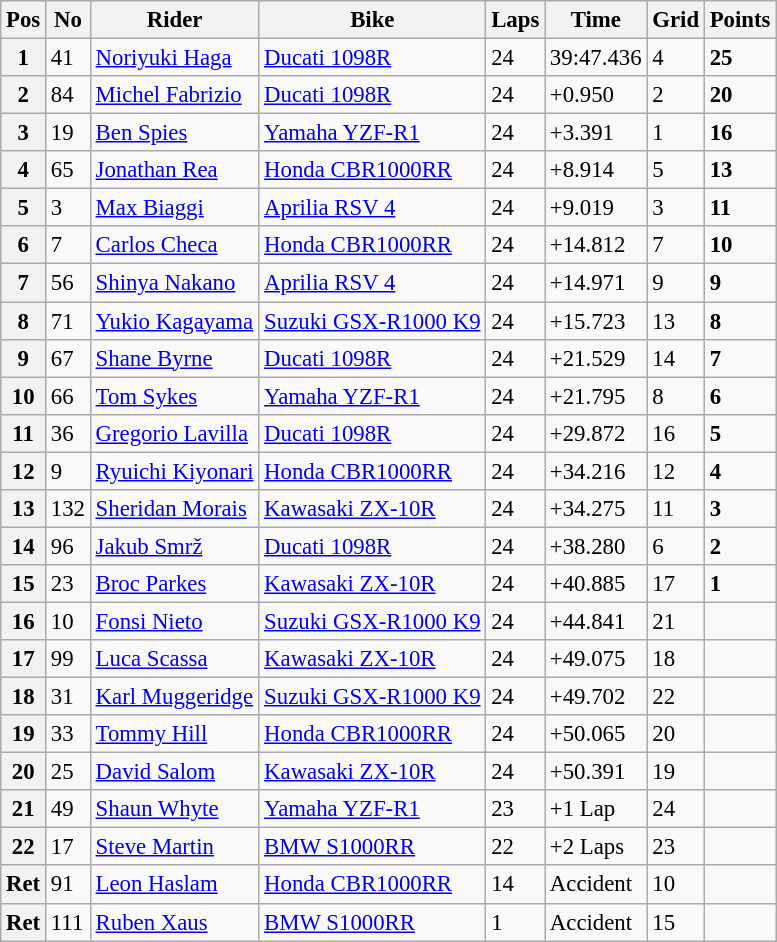<table class="wikitable" style="font-size: 95%;">
<tr>
<th>Pos</th>
<th>No</th>
<th>Rider</th>
<th>Bike</th>
<th>Laps</th>
<th>Time</th>
<th>Grid</th>
<th>Points</th>
</tr>
<tr>
<th>1</th>
<td>41</td>
<td> <a href='#'>Noriyuki Haga</a></td>
<td><a href='#'>Ducati 1098R</a></td>
<td>24</td>
<td>39:47.436</td>
<td>4</td>
<td><strong>25</strong></td>
</tr>
<tr>
<th>2</th>
<td>84</td>
<td> <a href='#'>Michel Fabrizio</a></td>
<td><a href='#'>Ducati 1098R</a></td>
<td>24</td>
<td>+0.950</td>
<td>2</td>
<td><strong>20</strong></td>
</tr>
<tr>
<th>3</th>
<td>19</td>
<td> <a href='#'>Ben Spies</a></td>
<td><a href='#'>Yamaha YZF-R1</a></td>
<td>24</td>
<td>+3.391</td>
<td>1</td>
<td><strong>16</strong></td>
</tr>
<tr>
<th>4</th>
<td>65</td>
<td> <a href='#'>Jonathan Rea</a></td>
<td><a href='#'>Honda CBR1000RR</a></td>
<td>24</td>
<td>+8.914</td>
<td>5</td>
<td><strong>13</strong></td>
</tr>
<tr>
<th>5</th>
<td>3</td>
<td> <a href='#'>Max Biaggi</a></td>
<td><a href='#'>Aprilia RSV 4</a></td>
<td>24</td>
<td>+9.019</td>
<td>3</td>
<td><strong>11</strong></td>
</tr>
<tr>
<th>6</th>
<td>7</td>
<td> <a href='#'>Carlos Checa</a></td>
<td><a href='#'>Honda CBR1000RR</a></td>
<td>24</td>
<td>+14.812</td>
<td>7</td>
<td><strong>10</strong></td>
</tr>
<tr>
<th>7</th>
<td>56</td>
<td> <a href='#'>Shinya Nakano</a></td>
<td><a href='#'>Aprilia RSV 4</a></td>
<td>24</td>
<td>+14.971</td>
<td>9</td>
<td><strong>9</strong></td>
</tr>
<tr>
<th>8</th>
<td>71</td>
<td> <a href='#'>Yukio Kagayama</a></td>
<td><a href='#'>Suzuki GSX-R1000 K9</a></td>
<td>24</td>
<td>+15.723</td>
<td>13</td>
<td><strong>8</strong></td>
</tr>
<tr>
<th>9</th>
<td>67</td>
<td> <a href='#'>Shane Byrne</a></td>
<td><a href='#'>Ducati 1098R</a></td>
<td>24</td>
<td>+21.529</td>
<td>14</td>
<td><strong>7</strong></td>
</tr>
<tr>
<th>10</th>
<td>66</td>
<td> <a href='#'>Tom Sykes</a></td>
<td><a href='#'>Yamaha YZF-R1</a></td>
<td>24</td>
<td>+21.795</td>
<td>8</td>
<td><strong>6</strong></td>
</tr>
<tr>
<th>11</th>
<td>36</td>
<td> <a href='#'>Gregorio Lavilla</a></td>
<td><a href='#'>Ducati 1098R</a></td>
<td>24</td>
<td>+29.872</td>
<td>16</td>
<td><strong>5</strong></td>
</tr>
<tr>
<th>12</th>
<td>9</td>
<td> <a href='#'>Ryuichi Kiyonari</a></td>
<td><a href='#'>Honda CBR1000RR</a></td>
<td>24</td>
<td>+34.216</td>
<td>12</td>
<td><strong>4</strong></td>
</tr>
<tr>
<th>13</th>
<td>132</td>
<td> <a href='#'>Sheridan Morais</a></td>
<td><a href='#'>Kawasaki ZX-10R</a></td>
<td>24</td>
<td>+34.275</td>
<td>11</td>
<td><strong>3</strong></td>
</tr>
<tr>
<th>14</th>
<td>96</td>
<td> <a href='#'>Jakub Smrž</a></td>
<td><a href='#'>Ducati 1098R</a></td>
<td>24</td>
<td>+38.280</td>
<td>6</td>
<td><strong>2</strong></td>
</tr>
<tr>
<th>15</th>
<td>23</td>
<td> <a href='#'>Broc Parkes</a></td>
<td><a href='#'>Kawasaki ZX-10R</a></td>
<td>24</td>
<td>+40.885</td>
<td>17</td>
<td><strong>1</strong></td>
</tr>
<tr>
<th>16</th>
<td>10</td>
<td> <a href='#'>Fonsi Nieto</a></td>
<td><a href='#'>Suzuki GSX-R1000 K9</a></td>
<td>24</td>
<td>+44.841</td>
<td>21</td>
<td></td>
</tr>
<tr>
<th>17</th>
<td>99</td>
<td> <a href='#'>Luca Scassa</a></td>
<td><a href='#'>Kawasaki ZX-10R</a></td>
<td>24</td>
<td>+49.075</td>
<td>18</td>
<td></td>
</tr>
<tr>
<th>18</th>
<td>31</td>
<td> <a href='#'>Karl Muggeridge</a></td>
<td><a href='#'>Suzuki GSX-R1000 K9</a></td>
<td>24</td>
<td>+49.702</td>
<td>22</td>
<td></td>
</tr>
<tr>
<th>19</th>
<td>33</td>
<td> <a href='#'>Tommy Hill</a></td>
<td><a href='#'>Honda CBR1000RR</a></td>
<td>24</td>
<td>+50.065</td>
<td>20</td>
<td></td>
</tr>
<tr>
<th>20</th>
<td>25</td>
<td> <a href='#'>David Salom</a></td>
<td><a href='#'>Kawasaki ZX-10R</a></td>
<td>24</td>
<td>+50.391</td>
<td>19</td>
<td></td>
</tr>
<tr>
<th>21</th>
<td>49</td>
<td> <a href='#'>Shaun Whyte</a></td>
<td><a href='#'>Yamaha YZF-R1</a></td>
<td>23</td>
<td>+1 Lap</td>
<td>24</td>
<td></td>
</tr>
<tr>
<th>22</th>
<td>17</td>
<td> <a href='#'>Steve Martin</a></td>
<td><a href='#'>BMW S1000RR</a></td>
<td>22</td>
<td>+2 Laps</td>
<td>23</td>
<td></td>
</tr>
<tr>
<th>Ret</th>
<td>91</td>
<td> <a href='#'>Leon Haslam</a></td>
<td><a href='#'>Honda CBR1000RR</a></td>
<td>14</td>
<td>Accident</td>
<td>10</td>
<td></td>
</tr>
<tr>
<th>Ret</th>
<td>111</td>
<td> <a href='#'>Ruben Xaus</a></td>
<td><a href='#'>BMW S1000RR</a></td>
<td>1</td>
<td>Accident</td>
<td>15</td>
<td></td>
</tr>
</table>
